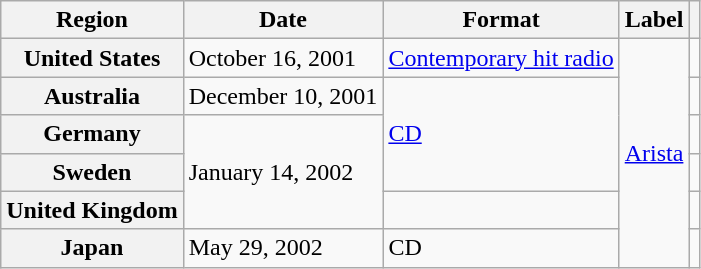<table class="wikitable plainrowheaders">
<tr>
<th scope="col">Region</th>
<th scope="col">Date</th>
<th scope="col">Format</th>
<th scope="col">Label</th>
<th scope="col"></th>
</tr>
<tr>
<th scope="row">United States</th>
<td>October 16, 2001</td>
<td><a href='#'>Contemporary hit radio</a></td>
<td rowspan="6"><a href='#'>Arista</a></td>
<td></td>
</tr>
<tr>
<th scope="row">Australia</th>
<td>December 10, 2001</td>
<td rowspan="3"><a href='#'>CD</a></td>
<td></td>
</tr>
<tr>
<th scope="row">Germany</th>
<td rowspan="3">January 14, 2002</td>
<td></td>
</tr>
<tr>
<th scope="row">Sweden</th>
<td></td>
</tr>
<tr>
<th scope="row">United Kingdom</th>
<td></td>
<td></td>
</tr>
<tr>
<th scope="row">Japan</th>
<td>May 29, 2002</td>
<td>CD</td>
<td></td>
</tr>
</table>
